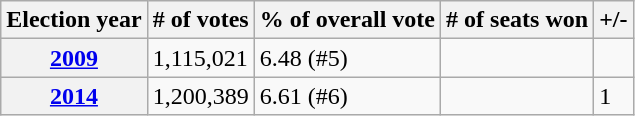<table class="wikitable">
<tr>
<th>Election year</th>
<th># of votes</th>
<th>% of overall vote</th>
<th># of seats won</th>
<th>+/-</th>
</tr>
<tr>
<th><a href='#'>2009</a></th>
<td>1,115,021</td>
<td>6.48 (#5)</td>
<td></td>
<td></td>
</tr>
<tr>
<th><a href='#'>2014</a></th>
<td>1,200,389</td>
<td>6.61 (#6)</td>
<td></td>
<td>1</td>
</tr>
</table>
